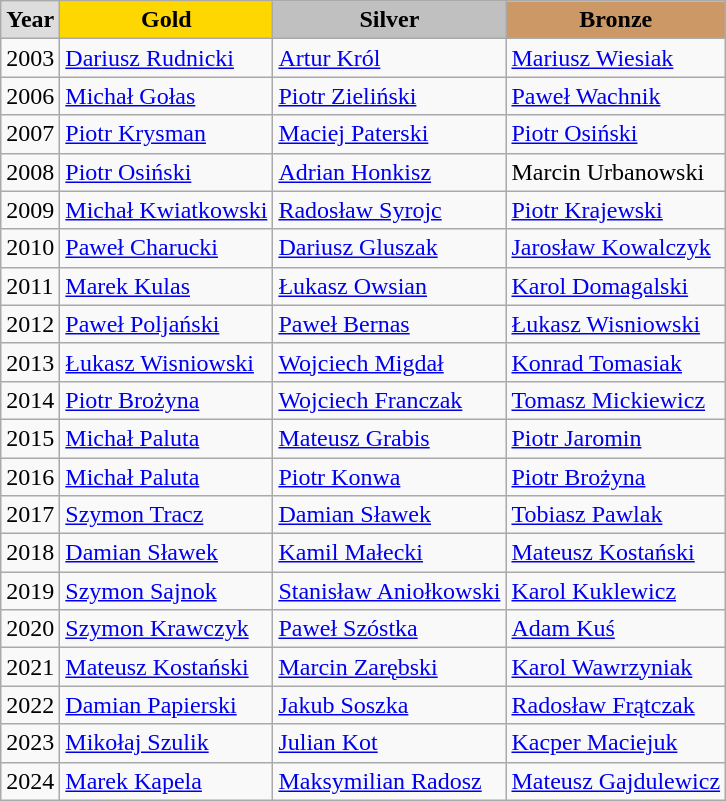<table class="wikitable" style="text-align:left;">
<tr>
<td style="background:#DDDDDD; font-weight:bold; text-align:center;">Year</td>
<td style="background:gold; font-weight:bold; text-align:center;">Gold</td>
<td style="background:silver; font-weight:bold; text-align:center;">Silver</td>
<td style="background:#cc9966; font-weight:bold; text-align:center;">Bronze</td>
</tr>
<tr>
<td>2003</td>
<td><a href='#'>Dariusz Rudnicki</a></td>
<td><a href='#'>Artur Król</a></td>
<td><a href='#'>Mariusz Wiesiak</a></td>
</tr>
<tr>
<td>2006</td>
<td><a href='#'>Michał Gołas</a></td>
<td><a href='#'>Piotr Zieliński</a></td>
<td><a href='#'>Paweł Wachnik</a></td>
</tr>
<tr>
<td>2007</td>
<td><a href='#'>Piotr Krysman</a></td>
<td><a href='#'>Maciej Paterski</a></td>
<td><a href='#'>Piotr Osiński</a></td>
</tr>
<tr>
<td>2008</td>
<td><a href='#'>Piotr Osiński</a></td>
<td><a href='#'>Adrian Honkisz</a></td>
<td>Marcin Urbanowski</td>
</tr>
<tr>
<td>2009</td>
<td><a href='#'>Michał Kwiatkowski</a></td>
<td><a href='#'>Radosław Syrojc</a></td>
<td><a href='#'>Piotr Krajewski</a></td>
</tr>
<tr>
<td>2010</td>
<td><a href='#'>Paweł Charucki</a></td>
<td><a href='#'>Dariusz Gluszak</a></td>
<td><a href='#'>Jarosław Kowalczyk</a></td>
</tr>
<tr>
<td>2011</td>
<td><a href='#'>Marek Kulas</a></td>
<td><a href='#'>Łukasz Owsian</a></td>
<td><a href='#'>Karol Domagalski</a></td>
</tr>
<tr>
<td>2012</td>
<td><a href='#'>Paweł Poljański</a></td>
<td><a href='#'>Paweł Bernas</a></td>
<td><a href='#'>Łukasz Wisniowski</a></td>
</tr>
<tr>
<td>2013</td>
<td><a href='#'>Łukasz Wisniowski</a></td>
<td><a href='#'>Wojciech Migdał</a></td>
<td><a href='#'>Konrad Tomasiak</a></td>
</tr>
<tr>
<td>2014</td>
<td><a href='#'>Piotr Brożyna</a></td>
<td><a href='#'>Wojciech Franczak</a></td>
<td><a href='#'>Tomasz Mickiewicz</a></td>
</tr>
<tr>
<td>2015</td>
<td><a href='#'>Michał Paluta</a></td>
<td><a href='#'>Mateusz Grabis</a></td>
<td><a href='#'>Piotr Jaromin</a></td>
</tr>
<tr>
<td>2016</td>
<td><a href='#'>Michał Paluta</a></td>
<td><a href='#'>Piotr Konwa</a></td>
<td><a href='#'>Piotr Brożyna</a></td>
</tr>
<tr>
<td>2017</td>
<td><a href='#'>Szymon Tracz</a></td>
<td><a href='#'>Damian Sławek</a></td>
<td><a href='#'>Tobiasz Pawlak</a></td>
</tr>
<tr>
<td>2018</td>
<td><a href='#'>Damian Sławek</a></td>
<td><a href='#'>Kamil Małecki</a></td>
<td><a href='#'>Mateusz Kostański</a></td>
</tr>
<tr>
<td>2019</td>
<td><a href='#'>Szymon Sajnok</a></td>
<td><a href='#'>Stanisław Aniołkowski</a></td>
<td><a href='#'>Karol Kuklewicz</a></td>
</tr>
<tr>
<td>2020</td>
<td><a href='#'>Szymon Krawczyk</a></td>
<td><a href='#'>Paweł Szóstka</a></td>
<td><a href='#'>Adam Kuś</a></td>
</tr>
<tr>
<td>2021</td>
<td><a href='#'>Mateusz Kostański</a></td>
<td><a href='#'>Marcin Zarębski</a></td>
<td><a href='#'>Karol Wawrzyniak</a></td>
</tr>
<tr>
<td>2022</td>
<td><a href='#'>Damian Papierski</a></td>
<td><a href='#'>Jakub Soszka</a></td>
<td><a href='#'>Radosław Frątczak</a></td>
</tr>
<tr>
<td>2023</td>
<td><a href='#'>Mikołaj Szulik</a></td>
<td><a href='#'>Julian Kot</a></td>
<td><a href='#'>Kacper Maciejuk</a></td>
</tr>
<tr>
<td>2024</td>
<td><a href='#'>Marek Kapela</a></td>
<td><a href='#'>Maksymilian Radosz</a></td>
<td><a href='#'>Mateusz Gajdulewicz</a></td>
</tr>
</table>
